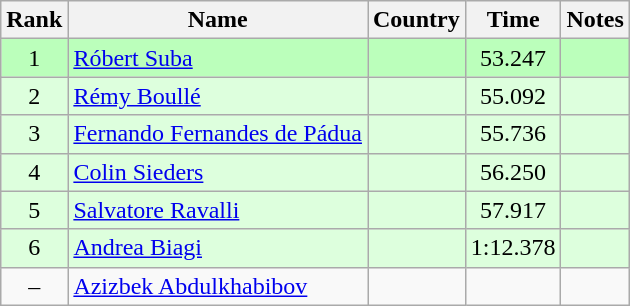<table class="wikitable" style="text-align:center">
<tr>
<th>Rank</th>
<th>Name</th>
<th>Country</th>
<th>Time</th>
<th>Notes</th>
</tr>
<tr bgcolor=bbffbb>
<td>1</td>
<td align="left"><a href='#'>Róbert Suba</a></td>
<td align="left"></td>
<td>53.247</td>
<td></td>
</tr>
<tr bgcolor=ddffdd>
<td>2</td>
<td align="left"><a href='#'>Rémy Boullé</a></td>
<td align="left"></td>
<td>55.092</td>
<td></td>
</tr>
<tr bgcolor=ddffdd>
<td>3</td>
<td align="left"><a href='#'>Fernando Fernandes de Pádua</a></td>
<td align="left"></td>
<td>55.736</td>
<td></td>
</tr>
<tr bgcolor=ddffdd>
<td>4</td>
<td align="left"><a href='#'>Colin Sieders</a></td>
<td align="left"></td>
<td>56.250</td>
<td></td>
</tr>
<tr bgcolor=ddffdd>
<td>5</td>
<td align="left"><a href='#'>Salvatore Ravalli</a></td>
<td align="left"></td>
<td>57.917</td>
<td></td>
</tr>
<tr bgcolor=ddffdd>
<td>6</td>
<td align="left"><a href='#'>Andrea Biagi</a></td>
<td align="left"></td>
<td>1:12.378</td>
<td></td>
</tr>
<tr>
<td>–</td>
<td align="left"><a href='#'>Azizbek Abdulkhabibov</a></td>
<td align="left"></td>
<td></td>
<td></td>
</tr>
</table>
